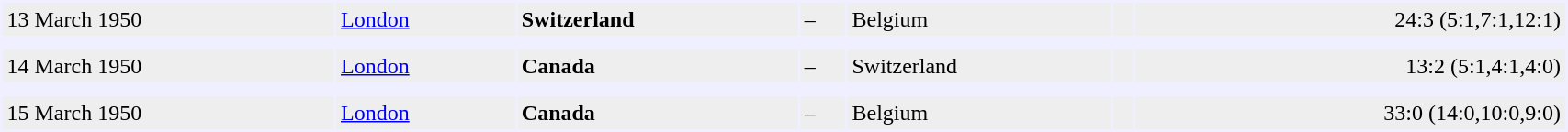<table cellspacing="2" border="0" cellpadding="3" bgcolor="#EFEFFF" width="90%">
<tr>
<td bgcolor="#EEEEEE">13 March 1950</td>
<td bgcolor="#EEEEEE"><a href='#'>London</a></td>
<td bgcolor="#EEEEEE"> <strong>Switzerland</strong></td>
<td bgcolor="#EEEEEE">–</td>
<td bgcolor="#EEEEEE"> Belgium</td>
<td bgcolor="#EEEEEE"></td>
<td bgcolor="#EEEEEE" align="right">24:3 (5:1,7:1,12:1)</td>
</tr>
<tr>
<td></td>
</tr>
<tr>
<td bgcolor="#EEEEEE">14 March 1950</td>
<td bgcolor="#EEEEEE"><a href='#'>London</a></td>
<td bgcolor="#EEEEEE"> <strong>Canada</strong></td>
<td bgcolor="#EEEEEE">–</td>
<td bgcolor="#EEEEEE"> Switzerland</td>
<td bgcolor="#EEEEEE"></td>
<td bgcolor="#EEEEEE" align="right">13:2 (5:1,4:1,4:0)</td>
</tr>
<tr>
<td></td>
</tr>
<tr>
<td bgcolor="#EEEEEE">15 March 1950</td>
<td bgcolor="#EEEEEE"><a href='#'>London</a></td>
<td bgcolor="#EEEEEE"> <strong>Canada</strong></td>
<td bgcolor="#EEEEEE">–</td>
<td bgcolor="#EEEEEE"> Belgium</td>
<td bgcolor="#EEEEEE"></td>
<td bgcolor="#EEEEEE" align="right">33:0 (14:0,10:0,9:0)</td>
</tr>
</table>
